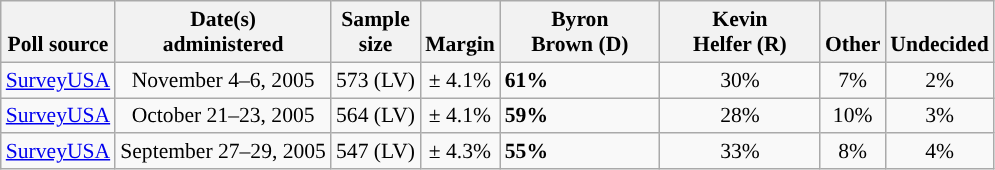<table class="wikitable" style="font-size:90%">
<tr valign=bottom>
<th>Poll source</th>
<th>Date(s)<br>administered</th>
<th>Sample<br>size</th>
<th>Margin<br></th>
<th style="width:100px;">Byron<br>Brown (D)</th>
<th style="width:100px;">Kevin<br>Helfer (R)</th>
<th>Other</th>
<th>Undecided</th>
</tr>
<tr>
<td><a href='#'>SurveyUSA</a></td>
<td align=center>November 4–6, 2005</td>
<td align=center>573 (LV)</td>
<td align=center>± 4.1%</td>
<td><strong>61%</strong></td>
<td align=center>30%</td>
<td align=center>7%</td>
<td align=center>2%</td>
</tr>
<tr>
<td><a href='#'>SurveyUSA</a></td>
<td align=center>October 21–23, 2005</td>
<td align=center>564 (LV)</td>
<td align=center>± 4.1%</td>
<td><strong>59%</strong></td>
<td align=center>28%</td>
<td align=center>10%</td>
<td align=center>3%</td>
</tr>
<tr>
<td><a href='#'>SurveyUSA</a></td>
<td align=center>September 27–29, 2005</td>
<td align=center>547 (LV)</td>
<td align=center>± 4.3%</td>
<td><strong>55%</strong></td>
<td align=center>33%</td>
<td align=center>8%</td>
<td align=center>4%</td>
</tr>
</table>
